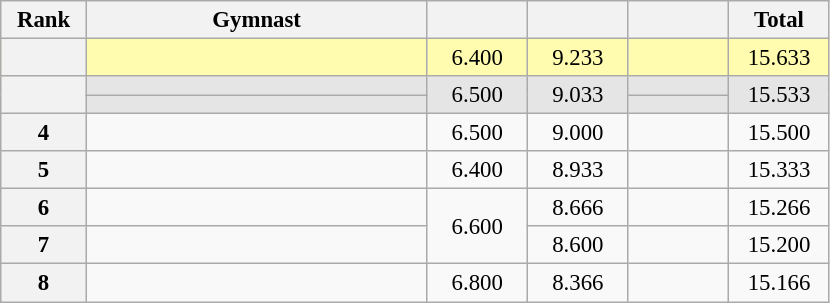<table class="wikitable sortable" style="text-align:center; font-size:95%">
<tr>
<th scope="col" style="width:50px;">Rank</th>
<th scope="col" style="width:220px;">Gymnast</th>
<th scope="col" style="width:60px;"></th>
<th scope="col" style="width:60px;"></th>
<th scope="col" style="width:60px;"></th>
<th scope="col" style="width:60px;">Total</th>
</tr>
<tr style="background:#fffcaf;">
<th scope=row style="text-align:center"></th>
<td style="text-align:left;"></td>
<td>6.400</td>
<td>9.233</td>
<td></td>
<td>15.633</td>
</tr>
<tr style="background:#e5e5e5;">
<th rowspan=2 scope=row style="text-align:center"></th>
<td style="text-align:left;"></td>
<td rowspan=2>6.500</td>
<td rowspan=2>9.033</td>
<td></td>
<td rowspan=2>15.533</td>
</tr>
<tr style="background:#e5e5e5;">
<td style="text-align:left;"></td>
<td></td>
</tr>
<tr>
<th scope=row style="text-align:center">4</th>
<td style="text-align:left;"></td>
<td>6.500</td>
<td>9.000</td>
<td></td>
<td>15.500</td>
</tr>
<tr>
<th scope=row style="text-align:center">5</th>
<td style="text-align:left;"></td>
<td>6.400</td>
<td>8.933</td>
<td></td>
<td>15.333</td>
</tr>
<tr>
<th scope=row style="text-align:center">6</th>
<td style="text-align:left;"></td>
<td rowspan="2">6.600</td>
<td>8.666</td>
<td></td>
<td>15.266</td>
</tr>
<tr>
<th scope=row style="text-align:center">7</th>
<td style="text-align:left;"></td>
<td>8.600</td>
<td></td>
<td>15.200</td>
</tr>
<tr>
<th scope=row style="text-align:center">8</th>
<td style="text-align:left;"></td>
<td>6.800</td>
<td>8.366</td>
<td></td>
<td>15.166</td>
</tr>
</table>
